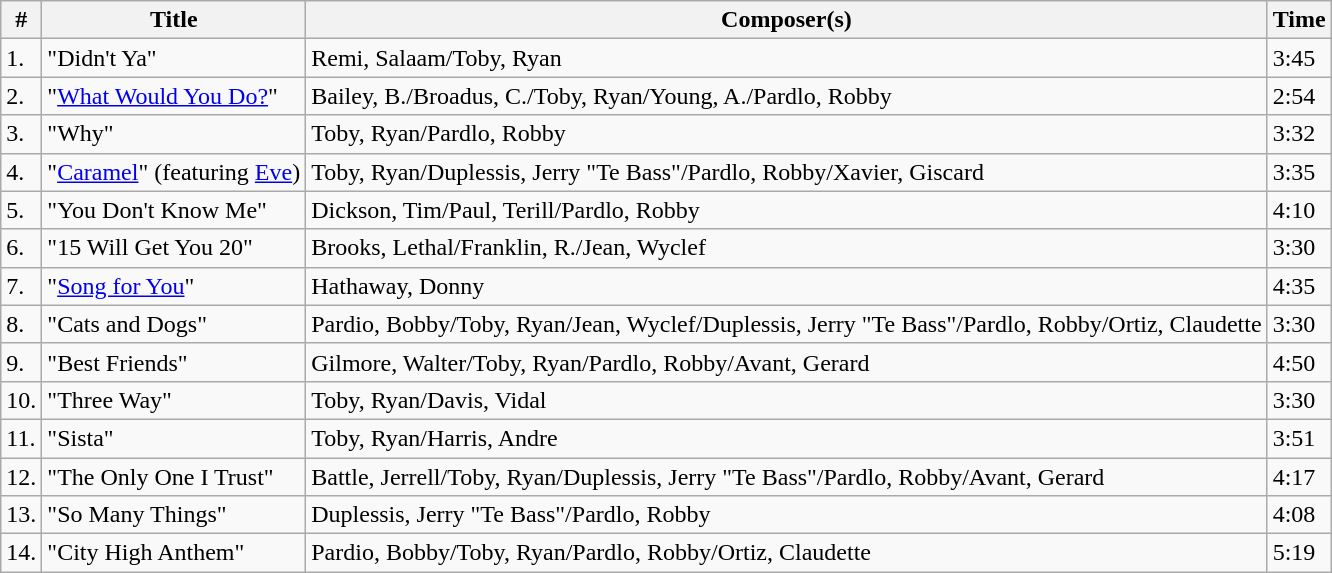<table class="wikitable" border="1">
<tr>
<th>#</th>
<th>Title</th>
<th>Composer(s)</th>
<th>Time</th>
</tr>
<tr>
<td>1.</td>
<td>"Didn't Ya"</td>
<td>Remi, Salaam/Toby, Ryan</td>
<td>3:45</td>
</tr>
<tr>
<td>2.</td>
<td>"<a href='#'>What Would You Do?</a>"</td>
<td>Bailey, B./Broadus, C./Toby, Ryan/Young, A./Pardlo, Robby</td>
<td>2:54</td>
</tr>
<tr>
<td>3.</td>
<td>"Why"</td>
<td>Toby, Ryan/Pardlo, Robby</td>
<td>3:32</td>
</tr>
<tr>
<td>4.</td>
<td>"<a href='#'>Caramel</a>" (featuring <a href='#'>Eve</a>)</td>
<td>Toby, Ryan/Duplessis, Jerry "Te Bass"/Pardlo, Robby/Xavier, Giscard</td>
<td>3:35</td>
</tr>
<tr>
<td>5.</td>
<td>"You Don't Know Me"</td>
<td>Dickson, Tim/Paul, Terill/Pardlo, Robby</td>
<td>4:10</td>
</tr>
<tr>
<td>6.</td>
<td>"15 Will Get You 20"</td>
<td>Brooks, Lethal/Franklin, R./Jean, Wyclef</td>
<td>3:30</td>
</tr>
<tr>
<td>7.</td>
<td>"<a href='#'>Song for You</a>"</td>
<td>Hathaway, Donny</td>
<td>4:35</td>
</tr>
<tr>
<td>8.</td>
<td>"Cats and Dogs"</td>
<td>Pardio, Bobby/Toby, Ryan/Jean, Wyclef/Duplessis, Jerry "Te Bass"/Pardlo, Robby/Ortiz, Claudette</td>
<td>3:30</td>
</tr>
<tr>
<td>9.</td>
<td>"Best Friends"</td>
<td>Gilmore, Walter/Toby, Ryan/Pardlo, Robby/Avant, Gerard</td>
<td>4:50</td>
</tr>
<tr>
<td>10.</td>
<td>"Three Way"</td>
<td>Toby, Ryan/Davis, Vidal</td>
<td>3:30</td>
</tr>
<tr>
<td>11.</td>
<td>"Sista"</td>
<td>Toby, Ryan/Harris, Andre</td>
<td>3:51</td>
</tr>
<tr>
<td>12.</td>
<td>"The Only One I Trust"</td>
<td>Battle, Jerrell/Toby, Ryan/Duplessis, Jerry "Te Bass"/Pardlo, Robby/Avant, Gerard</td>
<td>4:17</td>
</tr>
<tr>
<td>13.</td>
<td>"So Many Things"</td>
<td>Duplessis, Jerry "Te Bass"/Pardlo, Robby</td>
<td>4:08</td>
</tr>
<tr>
<td>14.</td>
<td>"City High Anthem"</td>
<td>Pardio, Bobby/Toby, Ryan/Pardlo, Robby/Ortiz, Claudette</td>
<td>5:19</td>
</tr>
</table>
